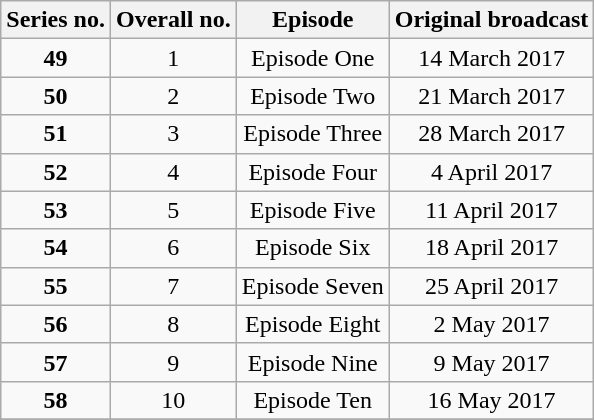<table class="wikitable" style="text-align:center;">
<tr>
<th>Series no.</th>
<th>Overall no.</th>
<th>Episode</th>
<th>Original broadcast</th>
</tr>
<tr>
<td><strong>49</strong></td>
<td>1</td>
<td>Episode One</td>
<td>14 March 2017</td>
</tr>
<tr>
<td><strong>50</strong></td>
<td>2</td>
<td>Episode Two</td>
<td>21 March 2017</td>
</tr>
<tr>
<td><strong>51</strong></td>
<td>3</td>
<td>Episode Three</td>
<td>28 March 2017</td>
</tr>
<tr>
<td><strong>52</strong></td>
<td>4</td>
<td>Episode Four</td>
<td>4 April 2017</td>
</tr>
<tr>
<td><strong>53</strong></td>
<td>5</td>
<td>Episode Five</td>
<td>11 April 2017</td>
</tr>
<tr>
<td><strong>54</strong></td>
<td>6</td>
<td>Episode Six</td>
<td>18 April 2017</td>
</tr>
<tr>
<td><strong>55</strong></td>
<td>7</td>
<td>Episode Seven</td>
<td>25 April 2017</td>
</tr>
<tr>
<td><strong>56</strong></td>
<td>8</td>
<td>Episode Eight</td>
<td>2 May 2017</td>
</tr>
<tr>
<td><strong>57</strong></td>
<td>9</td>
<td>Episode Nine</td>
<td>9 May 2017</td>
</tr>
<tr>
<td><strong>58</strong></td>
<td>10</td>
<td>Episode Ten</td>
<td>16 May 2017</td>
</tr>
<tr>
</tr>
</table>
